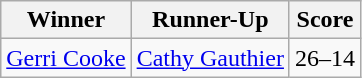<table class="wikitable">
<tr>
<th><strong>Winner</strong></th>
<th><strong>Runner-Up</strong></th>
<th><strong>Score</strong></th>
</tr>
<tr>
<td> <a href='#'>Gerri Cooke</a></td>
<td> <a href='#'>Cathy Gauthier</a></td>
<td>26–14</td>
</tr>
</table>
